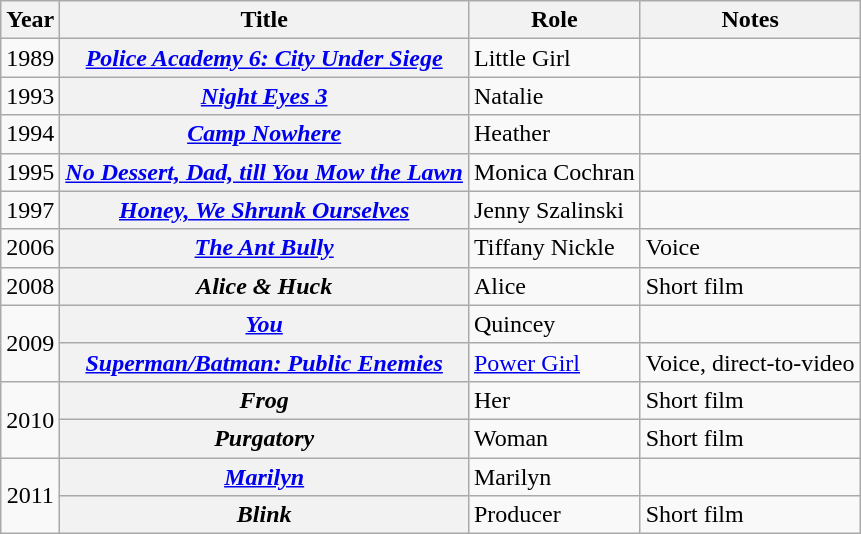<table class="wikitable sortable plainrowheaders">
<tr>
<th scope="col">Year</th>
<th scope="col">Title</th>
<th scope="col">Role</th>
<th scope="col" class="unsortable">Notes</th>
</tr>
<tr>
<td align="center">1989</td>
<th scope="row"><em><a href='#'>Police Academy 6: City Under Siege</a></em></th>
<td>Little Girl</td>
<td></td>
</tr>
<tr>
<td align="center">1993</td>
<th scope="row"><em><a href='#'>Night Eyes 3</a></em></th>
<td>Natalie</td>
<td></td>
</tr>
<tr>
<td align="center">1994</td>
<th scope="row"><em><a href='#'>Camp Nowhere</a></em></th>
<td>Heather</td>
<td></td>
</tr>
<tr>
<td align="center">1995</td>
<th scope="row"><em><a href='#'>No Dessert, Dad, till You Mow the Lawn</a></em></th>
<td>Monica Cochran</td>
<td></td>
</tr>
<tr>
<td align="center">1997</td>
<th scope="row"><em><a href='#'>Honey, We Shrunk Ourselves</a></em></th>
<td>Jenny Szalinski</td>
<td></td>
</tr>
<tr>
<td align="center">2006</td>
<th scope="row"><em><a href='#'>The Ant Bully</a></em></th>
<td>Tiffany Nickle</td>
<td>Voice</td>
</tr>
<tr>
<td align="center">2008</td>
<th scope="row"><em>Alice & Huck</em></th>
<td>Alice</td>
<td>Short film</td>
</tr>
<tr>
<td align="center" rowspan = 2>2009</td>
<th scope="row"><em><a href='#'>You</a></em></th>
<td>Quincey</td>
<td></td>
</tr>
<tr>
<th scope="row"><em><a href='#'>Superman/Batman: Public Enemies</a></em></th>
<td><a href='#'>Power Girl</a></td>
<td>Voice, direct-to-video</td>
</tr>
<tr>
<td align="center" rowspan = 2>2010</td>
<th scope="row"><em>Frog</em></th>
<td>Her</td>
<td>Short film</td>
</tr>
<tr>
<th scope="row"><em>Purgatory</em></th>
<td>Woman</td>
<td>Short film</td>
</tr>
<tr>
<td align="center" rowspan = 2>2011</td>
<th scope="row"><em><a href='#'>Marilyn</a></em></th>
<td>Marilyn</td>
<td></td>
</tr>
<tr>
<th scope="row"><em>Blink</em></th>
<td>Producer</td>
<td>Short film</td>
</tr>
</table>
